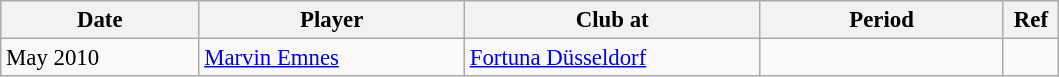<table class="wikitable" style="font-size:95%;">
<tr>
<th width=125px>Date</th>
<th width=170px>Player</th>
<th width=190px>Club at</th>
<th width=155px>Period</th>
<th width=30px>Ref</th>
</tr>
<tr>
<td>May 2010</td>
<td> <a href='#'>Marvin Emnes</a></td>
<td><a href='#'>Fortuna Düsseldorf</a></td>
<td></td>
<td></td>
</tr>
</table>
